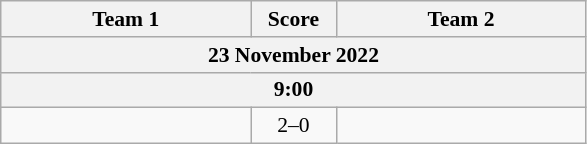<table class="wikitable" style="text-align: center; font-size:90% ">
<tr>
<th align="right" width="160">Team 1</th>
<th width="50">Score</th>
<th align="left" width="160">Team 2</th>
</tr>
<tr>
<th colspan=3>23 November 2022</th>
</tr>
<tr>
<th colspan=3>9:00</th>
</tr>
<tr>
<td align=right></td>
<td align=center>2–0</td>
<td align=left></td>
</tr>
</table>
